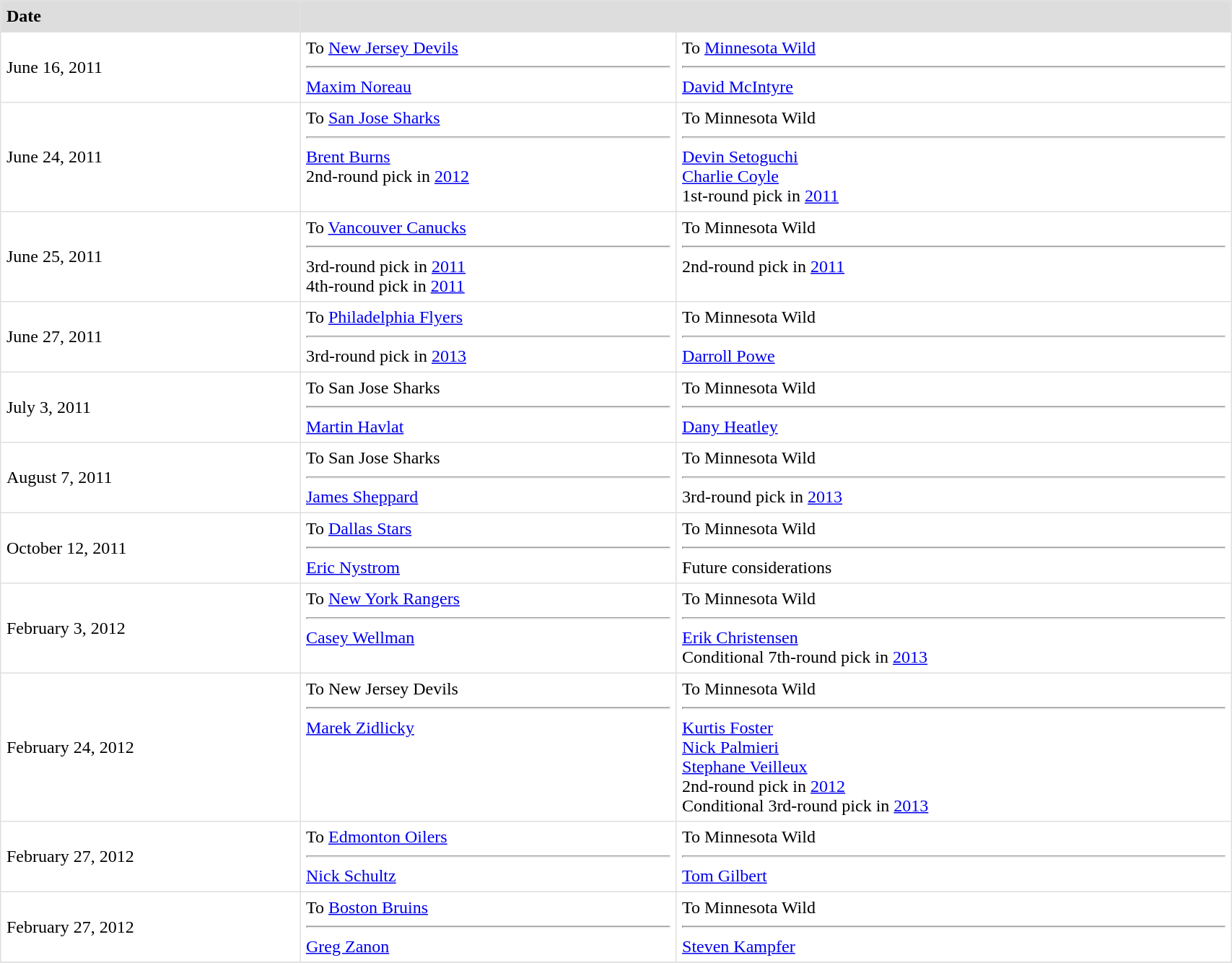<table border=1 style="border-collapse:collapse" bordercolor="#DFDFDF" cellpadding="5" width=90%>
<tr bgcolor="#dddddd">
<td><strong>Date</strong></td>
<th colspan="2"></th>
</tr>
<tr>
<td>June 16, 2011</td>
<td valign="top">To <a href='#'>New Jersey Devils</a> <hr><a href='#'>Maxim Noreau</a></td>
<td valign="top">To <a href='#'>Minnesota Wild</a> <hr><a href='#'>David McIntyre</a></td>
</tr>
<tr>
<td>June 24, 2011</td>
<td valign="top">To <a href='#'>San Jose Sharks</a> <hr><a href='#'>Brent Burns</a><br>2nd-round pick in <a href='#'>2012</a></td>
<td valign="top">To Minnesota Wild <hr><a href='#'>Devin Setoguchi</a><br><a href='#'>Charlie Coyle</a><br>1st-round pick in <a href='#'>2011</a></td>
</tr>
<tr>
<td>June 25, 2011</td>
<td valign="top">To <a href='#'>Vancouver Canucks</a> <hr>3rd-round pick in <a href='#'>2011</a><br>4th-round pick in <a href='#'>2011</a></td>
<td valign="top">To Minnesota Wild <hr>2nd-round pick in <a href='#'>2011</a></td>
</tr>
<tr>
<td>June 27, 2011</td>
<td valign="top">To <a href='#'>Philadelphia Flyers</a> <hr>3rd-round pick in <a href='#'>2013</a></td>
<td valign="top">To Minnesota Wild <hr><a href='#'>Darroll Powe</a></td>
</tr>
<tr>
<td>July 3, 2011</td>
<td valign="top">To San Jose Sharks <hr><a href='#'>Martin Havlat</a></td>
<td valign="top">To Minnesota Wild <hr><a href='#'>Dany Heatley</a></td>
</tr>
<tr>
<td>August 7, 2011</td>
<td valign="top">To San Jose Sharks <hr><a href='#'>James Sheppard</a></td>
<td valign="top">To Minnesota Wild <hr>3rd-round pick in <a href='#'>2013</a></td>
</tr>
<tr>
<td>October 12, 2011</td>
<td valign="top">To <a href='#'>Dallas Stars</a> <hr><a href='#'>Eric Nystrom</a></td>
<td valign="top">To Minnesota Wild <hr>Future considerations</td>
</tr>
<tr>
<td>February 3, 2012</td>
<td valign="top">To <a href='#'>New York Rangers</a> <hr><a href='#'>Casey Wellman</a></td>
<td valign="top">To Minnesota Wild <hr><a href='#'>Erik Christensen</a><br>Conditional 7th-round pick in <a href='#'>2013</a></td>
</tr>
<tr>
<td>February 24, 2012</td>
<td valign="top">To New Jersey Devils <hr><a href='#'>Marek Zidlicky</a></td>
<td valign="top">To Minnesota Wild <hr><a href='#'>Kurtis Foster</a><br><a href='#'>Nick Palmieri</a><br><a href='#'>Stephane Veilleux</a><br>2nd-round pick in <a href='#'>2012</a><br>Conditional 3rd-round pick in <a href='#'>2013</a></td>
</tr>
<tr>
<td>February 27, 2012</td>
<td valign="top">To <a href='#'>Edmonton Oilers</a> <hr><a href='#'>Nick Schultz</a></td>
<td valign="top">To Minnesota Wild <hr><a href='#'>Tom Gilbert</a></td>
</tr>
<tr>
<td>February 27, 2012</td>
<td valign="top">To <a href='#'>Boston Bruins</a> <hr><a href='#'>Greg Zanon</a></td>
<td valign="top">To Minnesota Wild <hr><a href='#'>Steven Kampfer</a></td>
</tr>
<tr>
</tr>
</table>
